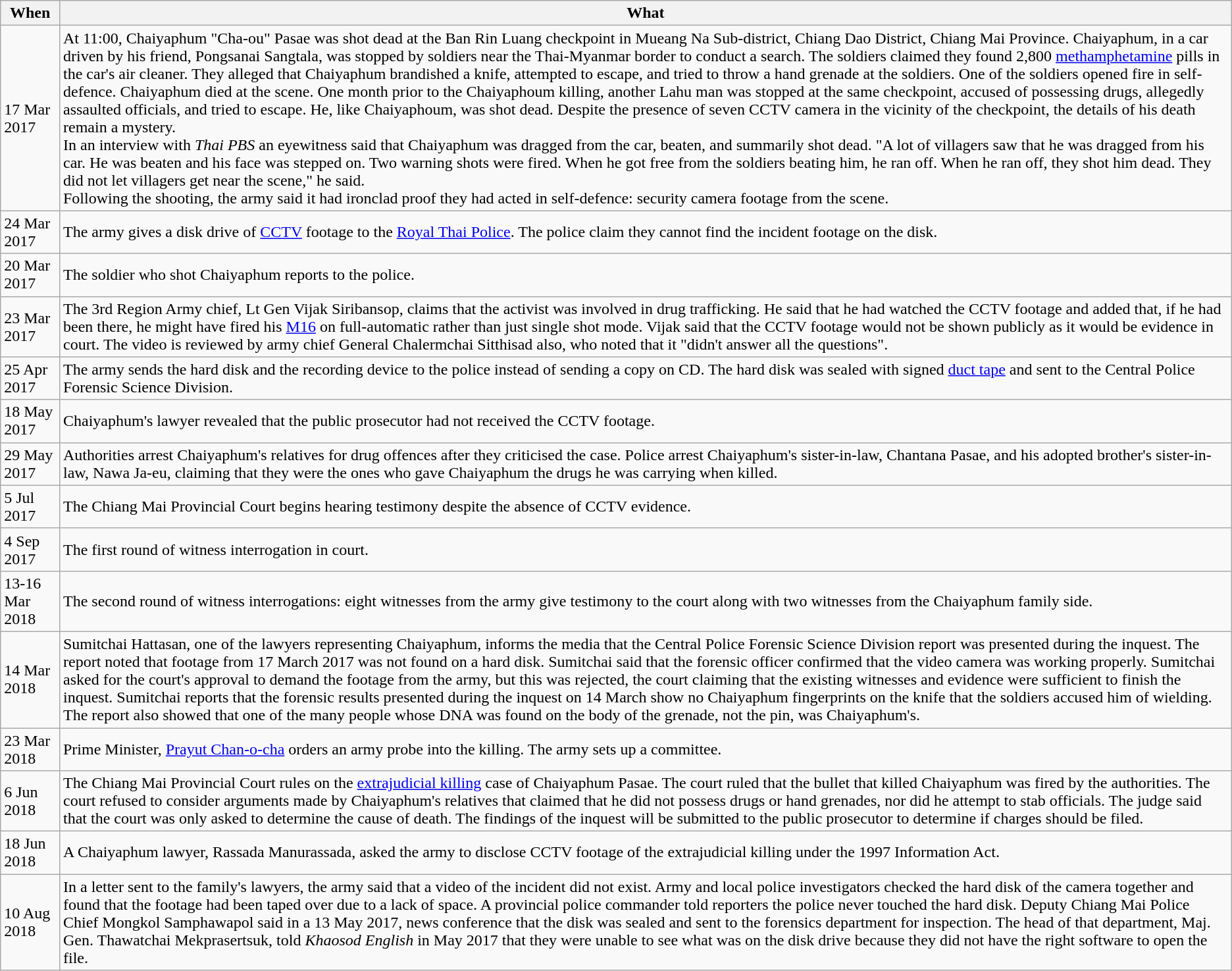<table class = "wikitable collapsible">
<tr>
<th>When</th>
<th>What</th>
</tr>
<tr>
<td>17 Mar 2017</td>
<td>At 11:00, Chaiyaphum "Cha-ou" Pasae was shot dead at the Ban Rin Luang checkpoint in Mueang Na Sub-district, Chiang Dao District, Chiang Mai Province. Chaiyaphum, in a car driven by his friend, Pongsanai Sangtala, was stopped by soldiers near the Thai-Myanmar border to conduct a search. The soldiers claimed they found 2,800 <a href='#'>methamphetamine</a> pills in the car's air cleaner. They alleged that Chaiyaphum brandished a knife, attempted to escape, and tried to throw a hand grenade at the soldiers. One of the soldiers opened fire in self-defence. Chaiyaphum died at the scene. One month prior to the Chaiyaphoum killing, another Lahu man was stopped at the same checkpoint, accused of possessing drugs, allegedly assaulted officials, and tried to escape. He, like Chaiyaphoum, was shot dead. Despite the presence of seven CCTV camera in the vicinity of the checkpoint, the details of his death remain a mystery.<br>In an interview with <em>Thai PBS</em> an eyewitness said that Chaiyaphum was dragged from the car, beaten, and summarily shot dead. "A lot of villagers saw that he was dragged from his car. He was beaten and his face was stepped on. Two warning shots were fired. When he got free from the soldiers beating him, he ran off. When he ran off, they shot him dead. They did not let villagers get near the scene," he said.<br>Following the shooting, the army said it had ironclad proof they had acted in self-defence: security camera footage from the scene.</td>
</tr>
<tr>
<td>24 Mar 2017</td>
<td>The army gives a disk drive of <a href='#'>CCTV</a> footage to the <a href='#'>Royal Thai Police</a>. The police claim they cannot find the incident footage on the disk.</td>
</tr>
<tr>
<td>20 Mar 2017</td>
<td>The soldier who shot Chaiyaphum reports to the police.</td>
</tr>
<tr>
<td>23 Mar 2017</td>
<td>The 3rd Region Army chief, Lt Gen Vijak Siribansop, claims that the activist was involved in drug trafficking. He said that he had watched the CCTV footage and added that, if he had been there, he might have fired his <a href='#'>M16</a> on full-automatic rather than just single shot mode. Vijak said that the CCTV footage would not be shown publicly as it would be evidence in court. The video is reviewed by army chief General Chalermchai Sitthisad also, who noted that it "didn't answer all the questions".</td>
</tr>
<tr>
<td>25 Apr 2017</td>
<td>The army sends the hard disk and the recording device to the police instead of sending a copy on CD. The hard disk was sealed with signed <a href='#'>duct tape</a> and sent to the Central Police Forensic Science Division.</td>
</tr>
<tr>
<td>18 May 2017</td>
<td>Chaiyaphum's lawyer revealed that the public prosecutor had not received the CCTV footage.</td>
</tr>
<tr>
<td>29 May 2017</td>
<td>Authorities arrest Chaiyaphum's relatives for drug offences after they criticised the case. Police arrest Chaiyaphum's sister-in-law, Chantana Pasae, and his adopted brother's sister-in-law, Nawa Ja-eu, claiming that they were the ones who gave Chaiyaphum the drugs he was carrying when killed.</td>
</tr>
<tr>
<td>5 Jul 2017</td>
<td>The Chiang Mai Provincial Court begins hearing testimony despite the absence of CCTV evidence.</td>
</tr>
<tr>
<td>4 Sep 2017</td>
<td>The first round of witness interrogation in court.</td>
</tr>
<tr>
<td>13-16 Mar 2018</td>
<td>The second round of witness interrogations: eight witnesses from the army give testimony to the court along with two witnesses from the Chaiyaphum family side.</td>
</tr>
<tr>
<td>14 Mar 2018</td>
<td>Sumitchai Hattasan, one of the lawyers representing Chaiyaphum, informs the media that the Central Police Forensic Science Division report was presented during the inquest. The report noted that footage from 17 March 2017 was not found on a hard disk. Sumitchai said that the forensic officer confirmed that the video camera was working properly. Sumitchai asked for the court's approval to demand the footage from the army, but this was rejected, the court claiming that the existing witnesses and evidence were sufficient to finish the inquest. Sumitchai reports that the forensic results presented during the inquest on 14 March show no Chaiyaphum fingerprints on the knife that the soldiers accused him of wielding. The report also showed that one of the many people whose DNA was found on the body of the grenade, not the pin, was Chaiyaphum's.</td>
</tr>
<tr>
<td>23 Mar 2018</td>
<td>Prime Minister, <a href='#'>Prayut Chan-o-cha</a> orders an army probe into the killing. The army sets up a committee.</td>
</tr>
<tr>
<td>6 Jun 2018</td>
<td>The Chiang Mai Provincial Court rules on the <a href='#'>extrajudicial killing</a> case of Chaiyaphum Pasae. The court ruled that the bullet that killed Chaiyaphum was fired by the authorities. The court refused to consider arguments made by Chaiyaphum's relatives that claimed that he did not possess drugs or hand grenades, nor did he attempt to stab officials. The judge said that the court was only asked to determine the cause of death. The findings of the inquest will be submitted to the public prosecutor to determine if charges should be filed.</td>
</tr>
<tr>
<td>18 Jun 2018</td>
<td>A Chaiyaphum lawyer, Rassada Manurassada, asked the army to disclose CCTV footage of the extrajudicial killing under the 1997 Information Act.</td>
</tr>
<tr>
<td>10 Aug 2018</td>
<td>In a letter sent to the family's lawyers, the army said that a video of the incident did not exist. Army and local police investigators checked the hard disk of the camera together and found that the footage had been taped over due to a lack of space. A provincial police commander told reporters the police never touched the hard disk. Deputy Chiang Mai Police Chief Mongkol Samphawapol said in a 13 May 2017, news conference that the disk was sealed and sent to the forensics department for inspection. The head of that department, Maj. Gen. Thawatchai Mekprasertsuk, told <em>Khaosod English</em> in May 2017 that they were unable to see what was on the disk drive because they did not have the right software to open the file.</td>
</tr>
</table>
